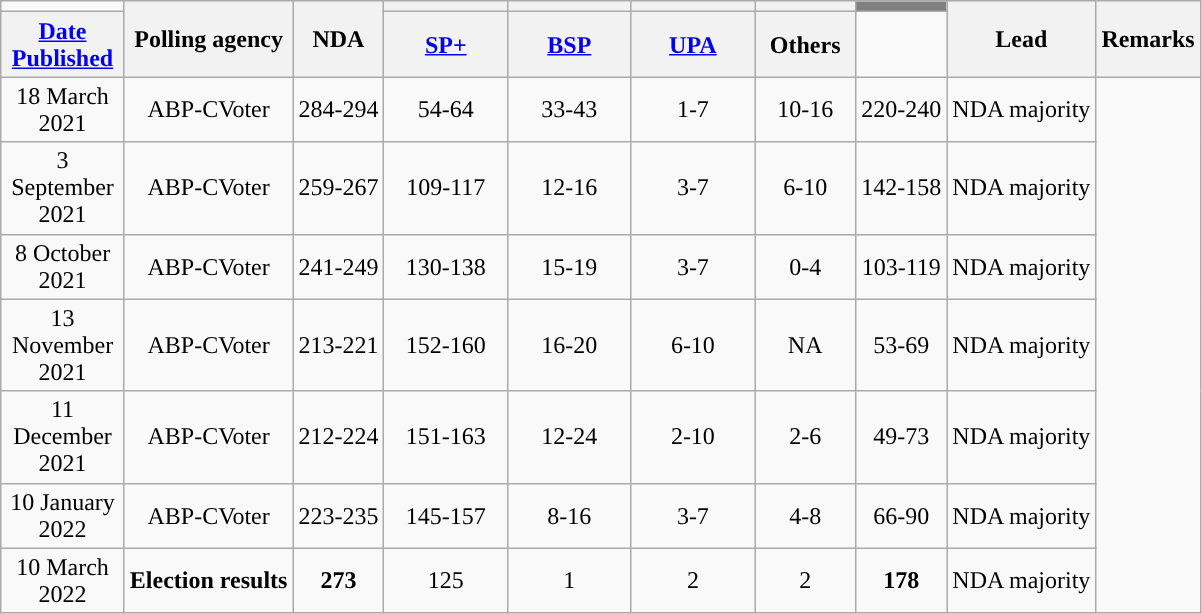<table class="wikitable sortable" style="text-align:center">
<tr>
<td></td>
<th rowspan="2">Polling agency</th>
<th rowspan="2">NDA</th>
<th style="background:"></th>
<th style="background:"></th>
<th style="text-align:center; background:"></th>
<th style="text-align:center; background:"></th>
<th style="background:gray;"></th>
<th rowspan="2">Lead</th>
<th rowspan="2">Remarks</th>
</tr>
<tr>
<th style="width:75px;"><a href='#'>Date Published</a></th>
<th style="width:75px;"><a href='#'>SP+</a></th>
<th style="width:75px;"><a href='#'>BSP</a></th>
<th style="width:75px;"><a href='#'>UPA</a></th>
<th style="width:60px;">Others</th>
</tr>
<tr>
<td>18 March 2021</td>
<td>ABP-CVoter</td>
<td>284-294</td>
<td>54-64</td>
<td>33-43</td>
<td>1-7</td>
<td>10-16</td>
<td>220-240</td>
<td>NDA majority</td>
</tr>
<tr>
<td>3 September 2021</td>
<td>ABP-CVoter</td>
<td>259-267</td>
<td>109-117</td>
<td>12-16</td>
<td>3-7</td>
<td>6-10</td>
<td>142-158</td>
<td>NDA majority</td>
</tr>
<tr>
<td>8 October 2021</td>
<td>ABP-CVoter</td>
<td>241-249</td>
<td>130-138</td>
<td>15-19</td>
<td>3-7</td>
<td>0-4</td>
<td>103-119</td>
<td>NDA majority</td>
</tr>
<tr>
<td>13 November 2021</td>
<td>ABP-CVoter</td>
<td>213-221</td>
<td>152-160</td>
<td>16-20</td>
<td>6-10</td>
<td>NA</td>
<td>53-69</td>
<td>NDA majority</td>
</tr>
<tr>
<td>11 December 2021</td>
<td>ABP-CVoter</td>
<td>212-224</td>
<td>151-163</td>
<td>12-24</td>
<td>2-10</td>
<td>2-6</td>
<td>49-73</td>
<td>NDA majority</td>
</tr>
<tr>
<td>10 January 2022</td>
<td>ABP-CVoter</td>
<td>223-235</td>
<td>145-157</td>
<td>8-16</td>
<td>3-7</td>
<td>4-8</td>
<td>66-90</td>
<td>NDA majority</td>
</tr>
<tr>
<td style="background:">10 March 2022</td>
<td style="background:"><strong>Election results</strong></td>
<td><strong>273</strong></td>
<td style="background:">125</td>
<td style="background:">1</td>
<td style="background:">2</td>
<td style="background:">2</td>
<td><strong>178</strong></td>
<td style="background:">NDA majority</td>
</tr>
</table>
